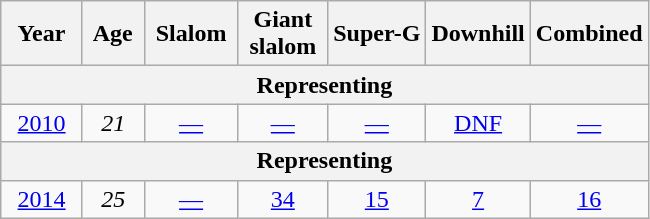<table class=wikitable style="text-align:center">
<tr>
<th>  Year  </th>
<th> Age </th>
<th> Slalom </th>
<th> Giant <br> slalom </th>
<th>Super-G</th>
<th>Downhill</th>
<th>Combined</th>
</tr>
<tr>
<th colspan=7>Representing </th>
</tr>
<tr>
<td><a href='#'>2010</a></td>
<td><em>21</em></td>
<td><a href='#'>—</a></td>
<td><a href='#'>—</a></td>
<td><a href='#'>—</a></td>
<td><a href='#'>DNF</a></td>
<td><a href='#'>—</a></td>
</tr>
<tr>
<th colspan=7>Representing </th>
</tr>
<tr>
<td><a href='#'>2014</a></td>
<td><em>25</em></td>
<td><a href='#'>—</a></td>
<td><a href='#'>34</a></td>
<td><a href='#'>15</a></td>
<td><a href='#'>7</a></td>
<td><a href='#'>16</a></td>
</tr>
</table>
